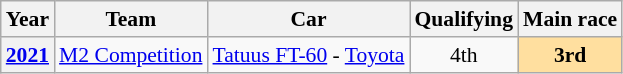<table class="wikitable" style="text-align:center; font-size:90%">
<tr>
<th>Year</th>
<th>Team</th>
<th>Car</th>
<th>Qualifying</th>
<th>Main race</th>
</tr>
<tr>
<th><a href='#'>2021</a></th>
<td align=left> <a href='#'>M2 Competition</a></td>
<td align=left><a href='#'>Tatuus FT-60</a> - <a href='#'>Toyota</a></td>
<td>4th</td>
<td style=background:#FFDF9F><strong>3rd</strong></td>
</tr>
</table>
